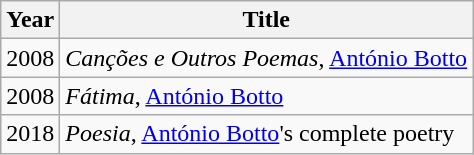<table class="wikitable">
<tr>
<th>Year</th>
<th>Title</th>
</tr>
<tr>
<td>2008</td>
<td><em>Canções e Outros Poemas</em>, <a href='#'>António Botto</a></td>
</tr>
<tr>
<td>2008</td>
<td><em>Fátima</em>, <a href='#'>António Botto</a></td>
</tr>
<tr>
<td>2018</td>
<td><em>Poesia</em>, <a href='#'>António Botto</a>'s complete poetry</td>
</tr>
</table>
